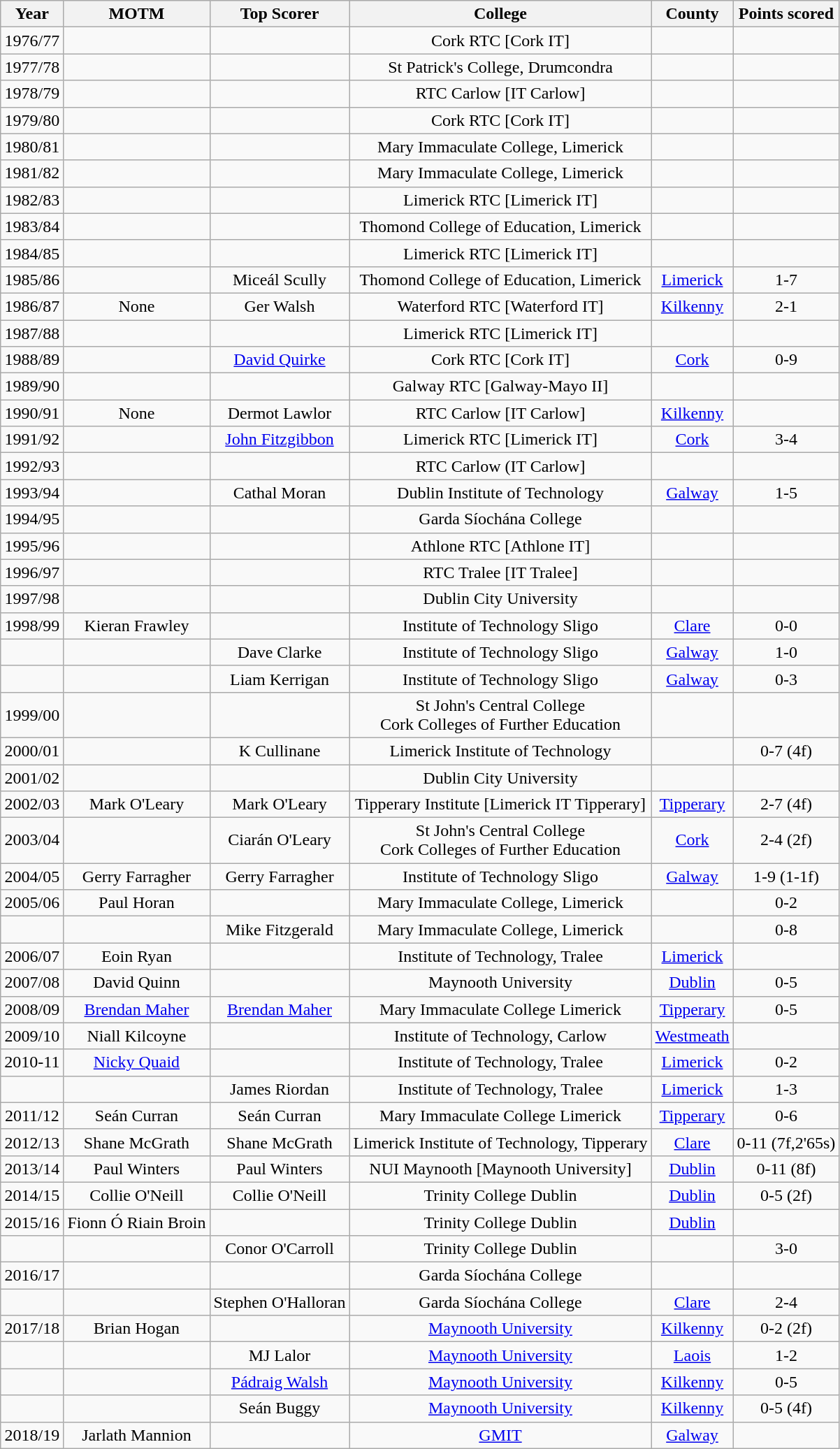<table class="wikitable">
<tr style="background:#efefef">
<th>Year</th>
<th>MOTM</th>
<th>Top Scorer</th>
<th>College</th>
<th>County</th>
<th>Points scored</th>
</tr>
<tr align="center">
<td>1976/77</td>
<td></td>
<td></td>
<td>Cork RTC [Cork IT]</td>
<td></td>
<td></td>
</tr>
<tr align="center">
<td>1977/78</td>
<td></td>
<td></td>
<td>St Patrick's College, Drumcondra</td>
<td></td>
<td></td>
</tr>
<tr align="center">
<td>1978/79</td>
<td></td>
<td></td>
<td>RTC Carlow [IT Carlow]</td>
<td></td>
<td></td>
</tr>
<tr align="center">
<td>1979/80</td>
<td></td>
<td></td>
<td>Cork RTC [Cork IT]</td>
<td></td>
<td></td>
</tr>
<tr align="center">
<td>1980/81</td>
<td></td>
<td></td>
<td>Mary Immaculate College, Limerick</td>
<td></td>
<td></td>
</tr>
<tr align="center">
<td>1981/82</td>
<td></td>
<td></td>
<td>Mary Immaculate College, Limerick</td>
<td></td>
<td></td>
</tr>
<tr align="center">
<td>1982/83</td>
<td></td>
<td></td>
<td>Limerick RTC [Limerick IT]</td>
<td></td>
<td></td>
</tr>
<tr align="center">
<td>1983/84</td>
<td></td>
<td></td>
<td>Thomond College of Education, Limerick</td>
<td></td>
<td></td>
</tr>
<tr align="center">
<td>1984/85</td>
<td></td>
<td></td>
<td>Limerick RTC [Limerick IT]</td>
<td></td>
<td></td>
</tr>
<tr align="center">
<td>1985/86</td>
<td></td>
<td>Miceál Scully</td>
<td>Thomond College of Education, Limerick</td>
<td><a href='#'>Limerick</a></td>
<td>1-7</td>
</tr>
<tr align="center">
<td>1986/87</td>
<td>None</td>
<td>Ger Walsh</td>
<td>Waterford RTC [Waterford IT]</td>
<td><a href='#'>Kilkenny</a></td>
<td>2-1</td>
</tr>
<tr align="center">
<td>1987/88</td>
<td></td>
<td></td>
<td>Limerick RTC [Limerick IT]</td>
<td></td>
<td></td>
</tr>
<tr align="center">
<td>1988/89</td>
<td></td>
<td><a href='#'>David Quirke</a></td>
<td>Cork RTC [Cork IT]</td>
<td><a href='#'>Cork</a></td>
<td>0-9</td>
</tr>
<tr align="center">
<td>1989/90</td>
<td></td>
<td></td>
<td>Galway RTC [Galway-Mayo II]</td>
<td></td>
<td></td>
</tr>
<tr align="center">
<td>1990/91</td>
<td>None</td>
<td>Dermot Lawlor</td>
<td>RTC Carlow [IT Carlow]</td>
<td><a href='#'>Kilkenny</a></td>
<td></td>
</tr>
<tr align="center">
<td>1991/92</td>
<td></td>
<td><a href='#'>John Fitzgibbon</a></td>
<td>Limerick RTC [Limerick IT]</td>
<td><a href='#'>Cork</a></td>
<td>3-4</td>
</tr>
<tr align="center">
<td>1992/93</td>
<td></td>
<td></td>
<td>RTC Carlow (IT Carlow]</td>
<td></td>
<td></td>
</tr>
<tr align="center">
<td>1993/94</td>
<td></td>
<td>Cathal Moran</td>
<td>Dublin Institute of Technology</td>
<td><a href='#'>Galway</a></td>
<td>1-5</td>
</tr>
<tr align="center">
<td>1994/95</td>
<td></td>
<td></td>
<td>Garda Síochána College</td>
<td></td>
<td></td>
</tr>
<tr align="center">
<td>1995/96</td>
<td></td>
<td></td>
<td>Athlone RTC [Athlone IT]</td>
<td></td>
<td></td>
</tr>
<tr align="center">
<td>1996/97</td>
<td></td>
<td></td>
<td>RTC Tralee [IT Tralee]</td>
<td></td>
<td></td>
</tr>
<tr align="center">
<td>1997/98</td>
<td></td>
<td></td>
<td>Dublin City University</td>
<td></td>
<td></td>
</tr>
<tr align="center">
<td>1998/99</td>
<td>Kieran Frawley</td>
<td></td>
<td>Institute of Technology Sligo</td>
<td><a href='#'>Clare</a></td>
<td>0-0</td>
</tr>
<tr align="center">
<td></td>
<td></td>
<td>Dave Clarke</td>
<td>Institute of Technology Sligo</td>
<td><a href='#'>Galway</a></td>
<td>1-0</td>
</tr>
<tr align="center">
<td></td>
<td></td>
<td>Liam Kerrigan</td>
<td>Institute of Technology Sligo</td>
<td><a href='#'>Galway</a></td>
<td>0-3</td>
</tr>
<tr align="center">
<td>1999/00</td>
<td></td>
<td></td>
<td>St John's Central College<br>Cork Colleges of Further Education</td>
<td></td>
<td></td>
</tr>
<tr align="center">
<td>2000/01</td>
<td></td>
<td>K Cullinane</td>
<td>Limerick Institute of Technology</td>
<td></td>
<td>0-7 (4f)</td>
</tr>
<tr align="center">
<td>2001/02</td>
<td></td>
<td></td>
<td>Dublin City University</td>
<td></td>
<td></td>
</tr>
<tr align="center">
<td>2002/03</td>
<td>Mark O'Leary</td>
<td>Mark O'Leary</td>
<td>Tipperary Institute [Limerick IT Tipperary]</td>
<td><a href='#'>Tipperary</a></td>
<td>2-7 (4f)</td>
</tr>
<tr align="center">
<td>2003/04</td>
<td></td>
<td>Ciarán O'Leary</td>
<td>St John's Central College<br>Cork Colleges of Further Education</td>
<td><a href='#'>Cork</a></td>
<td>2-4 (2f)</td>
</tr>
<tr align="center">
<td>2004/05</td>
<td>Gerry Farragher</td>
<td>Gerry Farragher</td>
<td>Institute of Technology Sligo</td>
<td><a href='#'>Galway</a></td>
<td>1-9 (1-1f)</td>
</tr>
<tr align="center">
<td>2005/06</td>
<td>Paul Horan</td>
<td></td>
<td>Mary Immaculate College, Limerick</td>
<td></td>
<td>0-2</td>
</tr>
<tr align="center">
<td></td>
<td></td>
<td>Mike Fitzgerald</td>
<td>Mary Immaculate College, Limerick</td>
<td></td>
<td>0-8</td>
</tr>
<tr align="center">
<td>2006/07</td>
<td>Eoin Ryan</td>
<td></td>
<td>Institute of Technology, Tralee</td>
<td><a href='#'>Limerick</a></td>
<td></td>
</tr>
<tr align="center">
<td>2007/08</td>
<td>David Quinn</td>
<td></td>
<td>Maynooth University</td>
<td><a href='#'>Dublin</a></td>
<td>0-5</td>
</tr>
<tr align="center">
<td>2008/09</td>
<td><a href='#'>Brendan Maher</a></td>
<td><a href='#'>Brendan Maher</a></td>
<td>Mary Immaculate College Limerick</td>
<td><a href='#'>Tipperary</a></td>
<td>0-5</td>
</tr>
<tr align="center">
<td>2009/10</td>
<td>Niall Kilcoyne</td>
<td></td>
<td>Institute of Technology, Carlow</td>
<td><a href='#'>Westmeath</a></td>
<td></td>
</tr>
<tr align="center">
<td>2010-11</td>
<td><a href='#'>Nicky Quaid</a></td>
<td></td>
<td>Institute of Technology, Tralee</td>
<td><a href='#'>Limerick</a></td>
<td>0-2</td>
</tr>
<tr align="center">
<td></td>
<td></td>
<td>James Riordan</td>
<td>Institute of Technology, Tralee</td>
<td><a href='#'>Limerick</a></td>
<td>1-3</td>
</tr>
<tr align="center">
<td>2011/12</td>
<td>Seán Curran</td>
<td>Seán Curran</td>
<td>Mary Immaculate College Limerick</td>
<td><a href='#'>Tipperary</a></td>
<td>0-6</td>
</tr>
<tr align="center">
<td>2012/13</td>
<td>Shane McGrath</td>
<td>Shane McGrath</td>
<td>Limerick Institute of Technology, Tipperary</td>
<td><a href='#'>Clare</a></td>
<td>0-11 (7f,2'65s)</td>
</tr>
<tr align="center">
<td>2013/14</td>
<td>Paul Winters</td>
<td>Paul Winters</td>
<td>NUI Maynooth [Maynooth University]</td>
<td><a href='#'>Dublin</a></td>
<td>0-11 (8f)</td>
</tr>
<tr align="center">
<td>2014/15</td>
<td>Collie O'Neill</td>
<td>Collie O'Neill</td>
<td>Trinity College Dublin</td>
<td><a href='#'>Dublin</a></td>
<td>0-5 (2f)</td>
</tr>
<tr align="center">
<td>2015/16</td>
<td>Fionn Ó Riain Broin</td>
<td></td>
<td>Trinity College Dublin</td>
<td><a href='#'>Dublin</a></td>
<td></td>
</tr>
<tr align="center">
<td></td>
<td></td>
<td>Conor O'Carroll</td>
<td>Trinity College Dublin</td>
<td></td>
<td>3-0</td>
</tr>
<tr align="center">
<td>2016/17</td>
<td></td>
<td></td>
<td>Garda Síochána College</td>
<td></td>
<td></td>
</tr>
<tr align="center">
<td></td>
<td></td>
<td>Stephen O'Halloran</td>
<td>Garda Síochána College</td>
<td><a href='#'>Clare</a></td>
<td>2-4</td>
</tr>
<tr align="center">
<td>2017/18</td>
<td>Brian Hogan</td>
<td></td>
<td><a href='#'>Maynooth University</a></td>
<td><a href='#'>Kilkenny</a></td>
<td>0-2 (2f)</td>
</tr>
<tr align="center">
<td></td>
<td></td>
<td>MJ Lalor</td>
<td><a href='#'>Maynooth University</a></td>
<td><a href='#'>Laois</a></td>
<td>1-2</td>
</tr>
<tr align="center">
<td></td>
<td></td>
<td><a href='#'>Pádraig Walsh</a></td>
<td><a href='#'>Maynooth University</a></td>
<td><a href='#'>Kilkenny</a></td>
<td>0-5</td>
</tr>
<tr align="center">
<td></td>
<td></td>
<td>Seán Buggy</td>
<td><a href='#'>Maynooth University</a></td>
<td><a href='#'>Kilkenny</a></td>
<td>0-5 (4f)</td>
</tr>
<tr align="center">
<td>2018/19</td>
<td>Jarlath Mannion</td>
<td></td>
<td><a href='#'>GMIT</a></td>
<td><a href='#'>Galway</a></td>
<td></td>
</tr>
</table>
